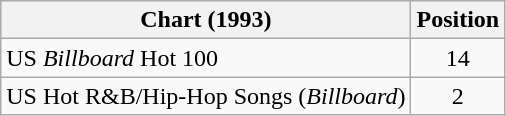<table class="wikitable sortable">
<tr>
<th>Chart (1993)</th>
<th>Position</th>
</tr>
<tr>
<td>US <em>Billboard</em> Hot 100</td>
<td align="center">14</td>
</tr>
<tr>
<td>US Hot R&B/Hip-Hop Songs (<em>Billboard</em>)</td>
<td align="center">2</td>
</tr>
</table>
